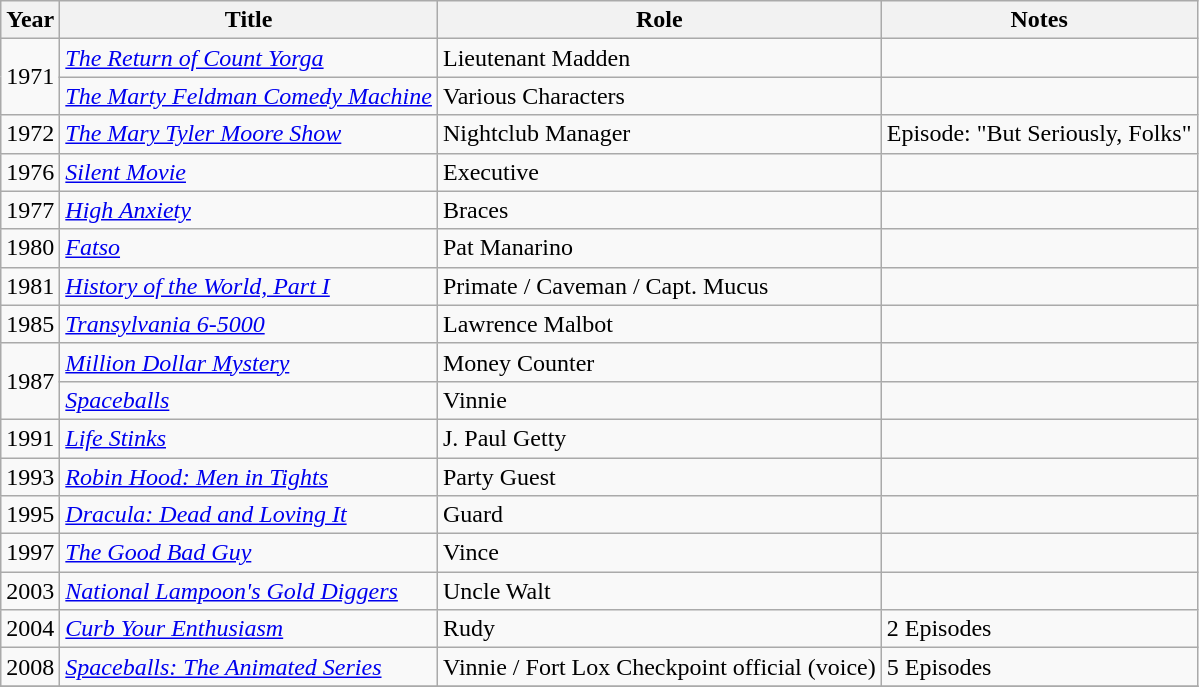<table class="wikitable sortable plainrowheaders" style="white-space:nowrap">
<tr>
<th>Year</th>
<th>Title</th>
<th>Role</th>
<th>Notes</th>
</tr>
<tr>
<td rowspan=2>1971</td>
<td><em><a href='#'>The Return of Count Yorga</a></em></td>
<td>Lieutenant Madden</td>
<td></td>
</tr>
<tr>
<td><em><a href='#'>The Marty Feldman Comedy Machine</a></em></td>
<td>Various Characters</td>
<td></td>
</tr>
<tr>
<td>1972</td>
<td><em><a href='#'>The Mary Tyler Moore Show</a></em></td>
<td>Nightclub Manager</td>
<td>Episode: "But Seriously, Folks"</td>
</tr>
<tr>
<td>1976</td>
<td><em><a href='#'>Silent Movie</a></em></td>
<td>Executive</td>
<td></td>
</tr>
<tr>
<td>1977</td>
<td><em><a href='#'>High Anxiety</a></em></td>
<td>Braces</td>
<td></td>
</tr>
<tr>
<td>1980</td>
<td><em><a href='#'>Fatso</a></em></td>
<td>Pat Manarino</td>
<td></td>
</tr>
<tr>
<td>1981</td>
<td><em><a href='#'>History of the World, Part I</a></em></td>
<td>Primate / Caveman / Capt. Mucus</td>
<td></td>
</tr>
<tr>
<td>1985</td>
<td><em><a href='#'>Transylvania 6-5000</a></em></td>
<td>Lawrence Malbot</td>
<td></td>
</tr>
<tr>
<td rowspan=2>1987</td>
<td><em><a href='#'>Million Dollar Mystery</a></em></td>
<td>Money Counter</td>
<td></td>
</tr>
<tr>
<td><em><a href='#'>Spaceballs</a></em></td>
<td>Vinnie</td>
<td></td>
</tr>
<tr>
<td>1991</td>
<td><em><a href='#'>Life Stinks</a></em></td>
<td>J. Paul Getty</td>
<td></td>
</tr>
<tr>
<td>1993</td>
<td><em><a href='#'>Robin Hood: Men in Tights</a></em></td>
<td>Party Guest</td>
<td></td>
</tr>
<tr>
<td>1995</td>
<td><em><a href='#'>Dracula: Dead and Loving It</a></em></td>
<td>Guard</td>
<td></td>
</tr>
<tr>
<td>1997</td>
<td><em><a href='#'>The Good Bad Guy</a></em></td>
<td>Vince</td>
<td></td>
</tr>
<tr>
<td>2003</td>
<td><em><a href='#'>National Lampoon's Gold Diggers</a></em></td>
<td>Uncle Walt</td>
<td></td>
</tr>
<tr>
<td>2004</td>
<td><em><a href='#'>Curb Your Enthusiasm</a></em></td>
<td>Rudy</td>
<td>2 Episodes</td>
</tr>
<tr>
<td>2008</td>
<td><em><a href='#'>Spaceballs: The Animated Series</a></em></td>
<td>Vinnie / Fort Lox Checkpoint official (voice)</td>
<td>5 Episodes</td>
</tr>
<tr>
</tr>
</table>
